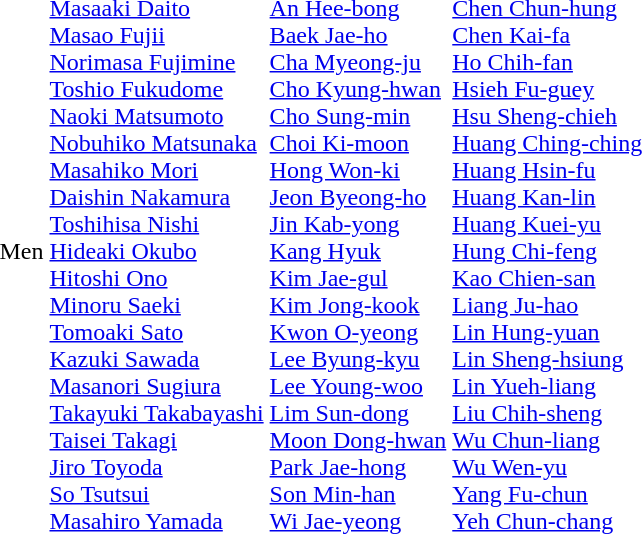<table>
<tr>
<td>Men<br></td>
<td><br><a href='#'>Masaaki Daito</a><br><a href='#'>Masao Fujii</a><br><a href='#'>Norimasa Fujimine</a><br><a href='#'>Toshio Fukudome</a><br><a href='#'>Naoki Matsumoto</a><br><a href='#'>Nobuhiko Matsunaka</a><br><a href='#'>Masahiko Mori</a><br><a href='#'>Daishin Nakamura</a><br><a href='#'>Toshihisa Nishi</a><br><a href='#'>Hideaki Okubo</a><br><a href='#'>Hitoshi Ono</a><br><a href='#'>Minoru Saeki</a><br><a href='#'>Tomoaki Sato</a><br><a href='#'>Kazuki Sawada</a><br><a href='#'>Masanori Sugiura</a><br><a href='#'>Takayuki Takabayashi</a><br><a href='#'>Taisei Takagi</a><br><a href='#'>Jiro Toyoda</a><br><a href='#'>So Tsutsui</a><br><a href='#'>Masahiro Yamada</a></td>
<td><br><a href='#'>An Hee-bong</a><br><a href='#'>Baek Jae-ho</a><br><a href='#'>Cha Myeong-ju</a><br><a href='#'>Cho Kyung-hwan</a><br><a href='#'>Cho Sung-min</a><br><a href='#'>Choi Ki-moon</a><br><a href='#'>Hong Won-ki</a><br><a href='#'>Jeon Byeong-ho</a><br><a href='#'>Jin Kab-yong</a><br><a href='#'>Kang Hyuk</a><br><a href='#'>Kim Jae-gul</a><br><a href='#'>Kim Jong-kook</a><br><a href='#'>Kwon O-yeong</a><br><a href='#'>Lee Byung-kyu</a><br><a href='#'>Lee Young-woo</a><br><a href='#'>Lim Sun-dong</a><br><a href='#'>Moon Dong-hwan</a><br><a href='#'>Park Jae-hong</a><br><a href='#'>Son Min-han</a><br><a href='#'>Wi Jae-yeong</a></td>
<td><br><a href='#'>Chen Chun-hung</a><br><a href='#'>Chen Kai-fa</a><br><a href='#'>Ho Chih-fan</a><br><a href='#'>Hsieh Fu-guey</a><br><a href='#'>Hsu Sheng-chieh</a><br><a href='#'>Huang Ching-ching</a><br><a href='#'>Huang Hsin-fu</a><br><a href='#'>Huang Kan-lin</a><br><a href='#'>Huang Kuei-yu</a><br><a href='#'>Hung Chi-feng</a><br><a href='#'>Kao Chien-san</a><br><a href='#'>Liang Ju-hao</a><br><a href='#'>Lin Hung-yuan</a><br><a href='#'>Lin Sheng-hsiung</a><br><a href='#'>Lin Yueh-liang</a><br><a href='#'>Liu Chih-sheng</a><br><a href='#'>Wu Chun-liang</a><br><a href='#'>Wu Wen-yu</a><br><a href='#'>Yang Fu-chun</a><br><a href='#'>Yeh Chun-chang</a></td>
</tr>
</table>
